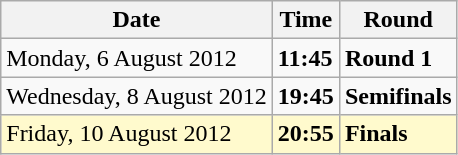<table class="wikitable">
<tr>
<th>Date</th>
<th>Time</th>
<th>Round</th>
</tr>
<tr>
<td>Monday, 6 August 2012</td>
<td><strong>11:45</strong></td>
<td><strong>Round 1</strong></td>
</tr>
<tr>
<td>Wednesday, 8 August 2012</td>
<td><strong>19:45</strong></td>
<td><strong>Semifinals</strong></td>
</tr>
<tr>
<td style=background:lemonchiffon>Friday, 10 August 2012</td>
<td style=background:lemonchiffon><strong>20:55</strong></td>
<td style=background:lemonchiffon><strong>Finals</strong></td>
</tr>
</table>
